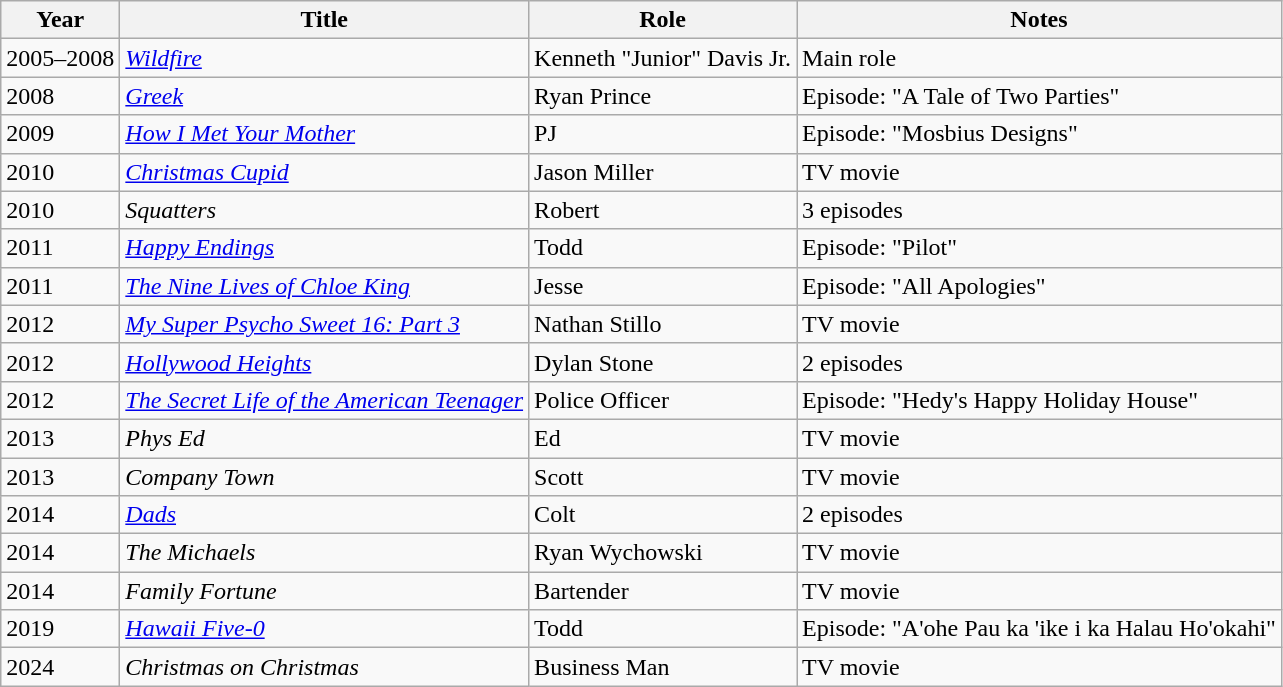<table class="wikitable sortable">
<tr>
<th>Year</th>
<th>Title</th>
<th>Role</th>
<th>Notes</th>
</tr>
<tr>
<td>2005–2008</td>
<td><em><a href='#'>Wildfire</a></em></td>
<td>Kenneth "Junior" Davis Jr.</td>
<td>Main role</td>
</tr>
<tr>
<td>2008</td>
<td><em><a href='#'>Greek</a></em></td>
<td>Ryan Prince</td>
<td>Episode: "A Tale of Two Parties"</td>
</tr>
<tr>
<td>2009</td>
<td><em><a href='#'>How I Met Your Mother</a></em></td>
<td>PJ</td>
<td>Episode: "Mosbius Designs"</td>
</tr>
<tr>
<td>2010</td>
<td><em><a href='#'>Christmas Cupid</a></em></td>
<td>Jason Miller</td>
<td>TV movie</td>
</tr>
<tr>
<td>2010</td>
<td><em>Squatters</em></td>
<td>Robert</td>
<td>3 episodes</td>
</tr>
<tr>
<td>2011</td>
<td><em><a href='#'>Happy Endings</a></em></td>
<td>Todd</td>
<td>Episode: "Pilot"</td>
</tr>
<tr>
<td>2011</td>
<td><em><a href='#'>The Nine Lives of Chloe King</a></em></td>
<td>Jesse</td>
<td>Episode: "All Apologies"</td>
</tr>
<tr>
<td>2012</td>
<td><em><a href='#'>My Super Psycho Sweet 16: Part 3</a></em></td>
<td>Nathan Stillo</td>
<td>TV movie</td>
</tr>
<tr>
<td>2012</td>
<td><em><a href='#'>Hollywood Heights</a></em></td>
<td>Dylan Stone</td>
<td>2 episodes</td>
</tr>
<tr>
<td>2012</td>
<td><em><a href='#'>The Secret Life of the American Teenager</a></em></td>
<td>Police Officer</td>
<td>Episode: "Hedy's Happy Holiday House"</td>
</tr>
<tr>
<td>2013</td>
<td><em>Phys Ed</em></td>
<td>Ed</td>
<td>TV movie</td>
</tr>
<tr>
<td>2013</td>
<td><em>Company Town</em></td>
<td>Scott</td>
<td>TV movie</td>
</tr>
<tr>
<td>2014</td>
<td><em><a href='#'>Dads</a></em></td>
<td>Colt</td>
<td>2 episodes</td>
</tr>
<tr>
<td>2014</td>
<td><em>The Michaels</em></td>
<td>Ryan Wychowski</td>
<td>TV movie</td>
</tr>
<tr>
<td>2014</td>
<td><em>Family Fortune</em></td>
<td>Bartender</td>
<td>TV movie</td>
</tr>
<tr>
<td>2019</td>
<td><em><a href='#'>Hawaii Five-0</a></em></td>
<td>Todd</td>
<td>Episode: "A'ohe Pau ka 'ike i ka Halau Ho'okahi"</td>
</tr>
<tr>
<td>2024</td>
<td><em>Christmas on Christmas</em></td>
<td>Business Man</td>
<td>TV movie</td>
</tr>
</table>
